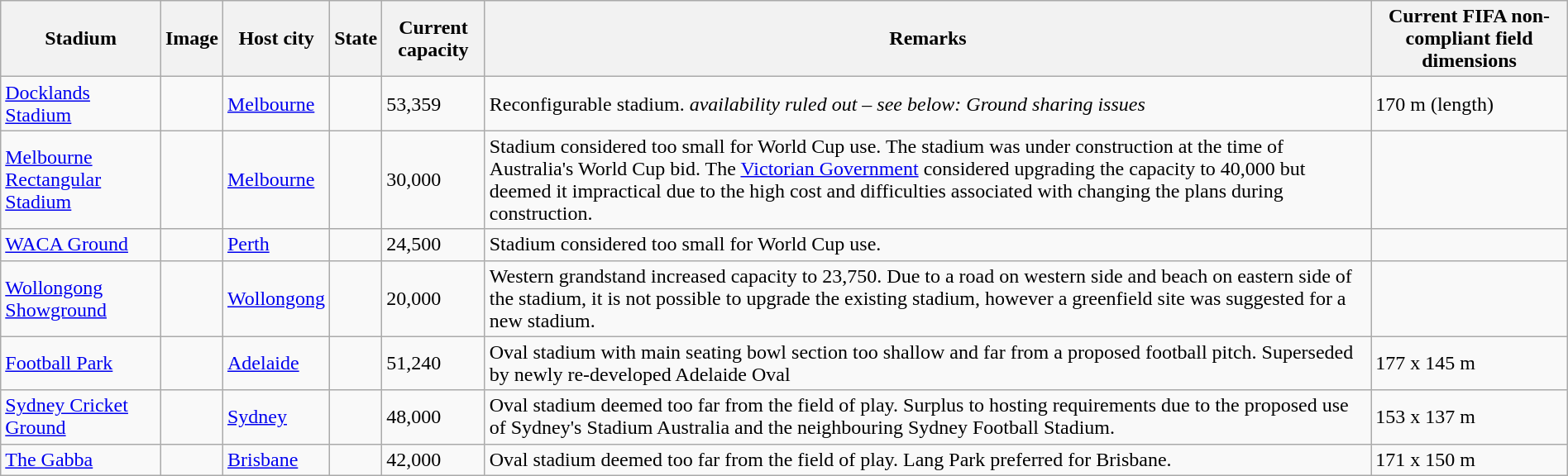<table class="wikitable" width="100%">
<tr>
<th>Stadium</th>
<th>Image</th>
<th>Host city</th>
<th>State</th>
<th>Current capacity</th>
<th>Remarks</th>
<th>Current FIFA non-compliant field dimensions</th>
</tr>
<tr>
<td><a href='#'>Docklands Stadium</a></td>
<td></td>
<td><a href='#'>Melbourne</a></td>
<td></td>
<td>53,359</td>
<td>Reconfigurable stadium. <em>availability ruled out – see below: Ground sharing issues</em></td>
<td>170 m (length)</td>
</tr>
<tr>
<td><a href='#'>Melbourne Rectangular Stadium</a></td>
<td></td>
<td><a href='#'>Melbourne</a></td>
<td></td>
<td>30,000</td>
<td>Stadium considered too small for World Cup use. The stadium was under construction at the time of Australia's World Cup bid. The <a href='#'>Victorian Government</a> considered upgrading the capacity to 40,000 but deemed it impractical due to the high cost and difficulties associated with changing the plans during construction.</td>
<td></td>
</tr>
<tr>
<td><a href='#'>WACA Ground</a></td>
<td></td>
<td><a href='#'>Perth</a></td>
<td></td>
<td>24,500</td>
<td>Stadium considered too small for World Cup use.</td>
<td></td>
</tr>
<tr>
<td><a href='#'>Wollongong Showground</a></td>
<td></td>
<td><a href='#'>Wollongong</a></td>
<td></td>
<td>20,000</td>
<td>Western grandstand increased capacity to 23,750. Due to a road on western side and beach on eastern side of the stadium, it is not possible to upgrade the existing stadium, however a greenfield site was suggested for a new stadium.</td>
<td></td>
</tr>
<tr>
<td><a href='#'>Football Park</a></td>
<td></td>
<td><a href='#'>Adelaide</a></td>
<td></td>
<td>51,240</td>
<td>Oval stadium with main seating bowl section too shallow and far from a proposed football pitch. Superseded by newly re-developed Adelaide Oval</td>
<td>177 x 145 m</td>
</tr>
<tr>
<td><a href='#'>Sydney Cricket Ground</a></td>
<td></td>
<td><a href='#'>Sydney</a></td>
<td></td>
<td>48,000</td>
<td>Oval stadium deemed too far from the field of play. Surplus to hosting requirements due to the proposed use of Sydney's Stadium Australia and the neighbouring Sydney Football Stadium.</td>
<td>153 x 137 m</td>
</tr>
<tr>
<td><a href='#'>The Gabba</a></td>
<td></td>
<td><a href='#'>Brisbane</a></td>
<td></td>
<td>42,000</td>
<td>Oval stadium deemed too far from the field of play. Lang Park preferred for Brisbane.</td>
<td>171 x 150 m</td>
</tr>
</table>
